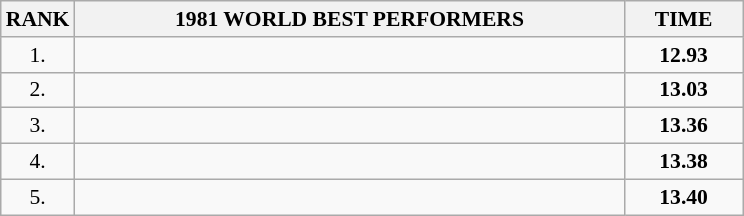<table class="wikitable" style="border-collapse: collapse; font-size: 90%;">
<tr>
<th>RANK</th>
<th align="center" style="width: 25em">1981 WORLD BEST PERFORMERS</th>
<th align="center" style="width: 5em">TIME</th>
</tr>
<tr>
<td align="center">1.</td>
<td></td>
<td align="center"><strong>12.93</strong></td>
</tr>
<tr>
<td align="center">2.</td>
<td></td>
<td align="center"><strong>13.03</strong></td>
</tr>
<tr>
<td align="center">3.</td>
<td></td>
<td align="center"><strong>13.36</strong></td>
</tr>
<tr>
<td align="center">4.</td>
<td></td>
<td align="center"><strong>13.38</strong></td>
</tr>
<tr>
<td align="center">5.</td>
<td></td>
<td align="center"><strong>13.40</strong></td>
</tr>
</table>
